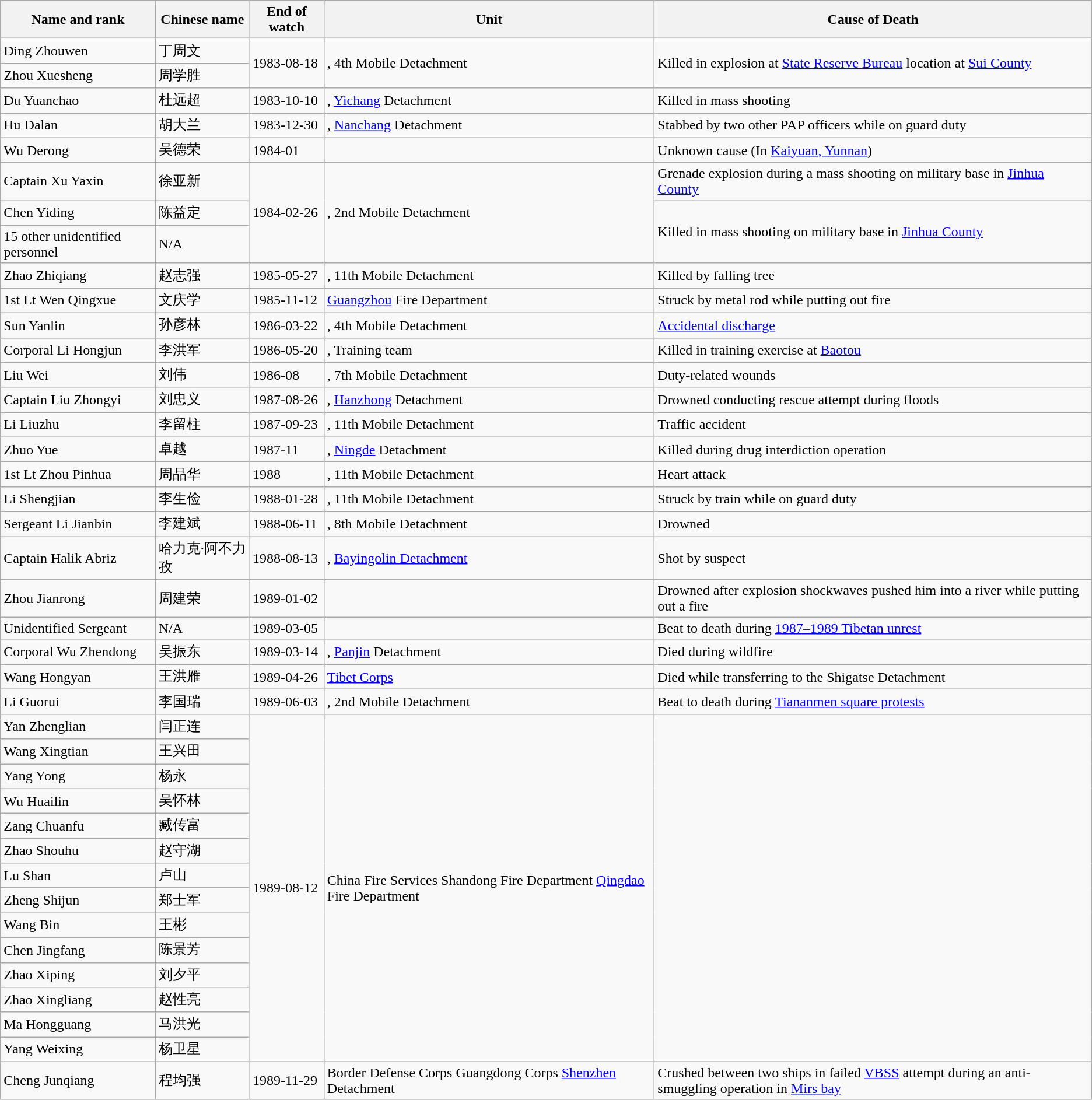<table class="wikitable sortable mw-collapsible mw-collapsed">
<tr>
<th>Name and rank</th>
<th>Chinese name</th>
<th>End of watch</th>
<th>Unit</th>
<th>Cause of Death</th>
</tr>
<tr>
<td>Ding Zhouwen</td>
<td>丁周文</td>
<td rowspan="2">1983-08-18</td>
<td rowspan="2">, 4th Mobile Detachment</td>
<td rowspan="2">Killed in explosion at <a href='#'>State Reserve Bureau</a> location at <a href='#'>Sui County</a></td>
</tr>
<tr>
<td>Zhou Xuesheng</td>
<td>周学胜</td>
</tr>
<tr>
<td>Du Yuanchao</td>
<td>杜远超</td>
<td>1983-10-10</td>
<td>, <a href='#'>Yichang</a> Detachment</td>
<td>Killed in mass shooting</td>
</tr>
<tr>
<td>Hu Dalan</td>
<td>胡大兰</td>
<td>1983-12-30</td>
<td>, <a href='#'>Nanchang</a> Detachment</td>
<td>Stabbed by two other PAP officers while on guard duty</td>
</tr>
<tr>
<td>Wu Derong</td>
<td>吴德荣</td>
<td>1984-01</td>
<td></td>
<td>Unknown cause (In <a href='#'>Kaiyuan, Yunnan</a>)</td>
</tr>
<tr>
<td>Captain Xu Yaxin</td>
<td>徐亚新</td>
<td rowspan="3">1984-02-26</td>
<td rowspan="3">, 2nd Mobile Detachment</td>
<td>Grenade explosion during a mass shooting on military base in <a href='#'>Jinhua County</a></td>
</tr>
<tr>
<td>Chen Yiding</td>
<td>陈益定</td>
<td rowspan="2">Killed in mass shooting on military base in <a href='#'>Jinhua County</a></td>
</tr>
<tr>
<td>15 other unidentified personnel</td>
<td>N/A</td>
</tr>
<tr>
<td>Zhao Zhiqiang</td>
<td>赵志强</td>
<td>1985-05-27</td>
<td>, 11th Mobile Detachment</td>
<td>Killed by falling tree</td>
</tr>
<tr>
<td>1st Lt Wen Qingxue</td>
<td>文庆学</td>
<td>1985-11-12</td>
<td> <a href='#'>Guangzhou</a> Fire Department</td>
<td>Struck by metal rod while putting out fire</td>
</tr>
<tr>
<td>Sun Yanlin</td>
<td>孙彦林</td>
<td>1986-03-22</td>
<td>, 4th Mobile Detachment</td>
<td><a href='#'>Accidental discharge</a></td>
</tr>
<tr>
<td>Corporal Li Hongjun</td>
<td>李洪军</td>
<td>1986-05-20</td>
<td>, Training team</td>
<td>Killed in training exercise at <a href='#'>Baotou</a></td>
</tr>
<tr>
<td>Liu Wei</td>
<td>刘伟</td>
<td>1986-08</td>
<td>, 7th Mobile Detachment</td>
<td>Duty-related wounds</td>
</tr>
<tr>
<td>Captain Liu Zhongyi</td>
<td>刘忠义</td>
<td>1987-08-26</td>
<td>, <a href='#'>Hanzhong</a> Detachment</td>
<td>Drowned conducting rescue attempt during floods</td>
</tr>
<tr>
<td>Li Liuzhu</td>
<td>李留柱</td>
<td>1987-09-23</td>
<td>, 11th Mobile Detachment</td>
<td>Traffic accident</td>
</tr>
<tr>
<td>Zhuo Yue</td>
<td>卓越</td>
<td>1987-11</td>
<td>, <a href='#'>Ningde</a> Detachment</td>
<td>Killed during drug interdiction operation</td>
</tr>
<tr>
<td>1st Lt Zhou Pinhua</td>
<td>周品华</td>
<td>1988</td>
<td>, 11th Mobile Detachment</td>
<td>Heart attack</td>
</tr>
<tr>
<td>Li Shengjian</td>
<td>李生俭</td>
<td>1988-01-28</td>
<td>, 11th Mobile Detachment</td>
<td>Struck by train while on guard duty</td>
</tr>
<tr>
<td>Sergeant Li Jianbin</td>
<td>李建斌</td>
<td>1988-06-11</td>
<td>, 8th Mobile Detachment</td>
<td>Drowned</td>
</tr>
<tr>
<td>Captain Halik Abriz</td>
<td>哈力克·阿不力孜</td>
<td>1988-08-13</td>
<td>, <a href='#'>Bayingolin Detachment</a></td>
<td>Shot by suspect</td>
</tr>
<tr>
<td>Zhou Jianrong</td>
<td>周建荣</td>
<td>1989-01-02</td>
<td></td>
<td>Drowned after explosion shockwaves pushed him into a river while putting out a fire</td>
</tr>
<tr>
<td>Unidentified Sergeant</td>
<td>N/A</td>
<td>1989-03-05</td>
<td></td>
<td>Beat to death during <a href='#'>1987–1989 Tibetan unrest</a></td>
</tr>
<tr>
<td>Corporal Wu Zhendong</td>
<td>吴振东</td>
<td>1989-03-14</td>
<td>, <a href='#'>Panjin</a> Detachment</td>
<td>Died during wildfire</td>
</tr>
<tr>
<td>Wang Hongyan</td>
<td>王洪雁</td>
<td>1989-04-26</td>
<td><a href='#'>Tibet Corps</a></td>
<td>Died while transferring to the Shigatse Detachment</td>
</tr>
<tr>
<td>Li Guorui</td>
<td>李国瑞</td>
<td>1989-06-03</td>
<td>, 2nd Mobile Detachment</td>
<td>Beat to death during <a href='#'>Tiananmen square protests</a></td>
</tr>
<tr>
<td>Yan Zhenglian</td>
<td>闫正连</td>
<td rowspan="14">1989-08-12</td>
<td rowspan="14">China Fire Services Shandong Fire Department <a href='#'>Qingdao</a> Fire Department</td>
<td rowspan="14"></td>
</tr>
<tr>
<td>Wang Xingtian</td>
<td>王兴田</td>
</tr>
<tr>
<td>Yang Yong</td>
<td>杨永</td>
</tr>
<tr>
<td>Wu Huailin</td>
<td>吴怀林</td>
</tr>
<tr>
<td>Zang Chuanfu</td>
<td>臧传富</td>
</tr>
<tr>
<td>Zhao Shouhu</td>
<td>赵守湖</td>
</tr>
<tr>
<td>Lu Shan</td>
<td>卢山</td>
</tr>
<tr>
<td>Zheng Shijun</td>
<td>郑士军</td>
</tr>
<tr>
<td>Wang Bin</td>
<td>王彬</td>
</tr>
<tr>
<td>Chen Jingfang</td>
<td>陈景芳</td>
</tr>
<tr>
<td>Zhao Xiping</td>
<td>刘夕平</td>
</tr>
<tr>
<td>Zhao Xingliang</td>
<td>赵性亮</td>
</tr>
<tr>
<td>Ma Hongguang</td>
<td>马洪光</td>
</tr>
<tr>
<td>Yang Weixing</td>
<td>杨卫星</td>
</tr>
<tr>
<td>Cheng Junqiang</td>
<td>程均强</td>
<td>1989-11-29</td>
<td>Border Defense Corps Guangdong Corps <a href='#'>Shenzhen</a> Detachment</td>
<td>Crushed between two ships in failed <a href='#'>VBSS</a> attempt during an anti-smuggling operation in <a href='#'>Mirs bay</a></td>
</tr>
</table>
